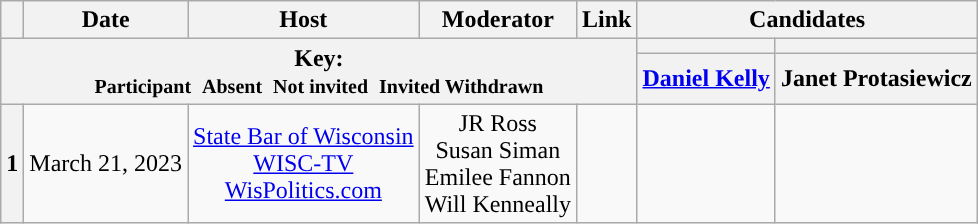<table class="wikitable" style="text-align:center;">
<tr>
<th scope="col"></th>
<th scope="col">Date</th>
<th scope="col">Host</th>
<th scope="col">Moderator</th>
<th scope="col">Link</th>
<th scope="col" colspan="2">Candidates</th>
</tr>
<tr>
<th colspan="5" rowspan="2">Key:<br> <small>Participant </small>  <small>Absent </small>  <small>Not invited </small>  <small>Invited  Withdrawn</small></th>
<th scope="col" style="background:"></th>
<th scope="col" style="background:"></th>
</tr>
<tr>
<th scope="col"><a href='#'>Daniel Kelly</a></th>
<th scope="col">Janet Protasiewicz</th>
</tr>
<tr>
<th>1</th>
<td style="white-space:nowrap;">March 21, 2023</td>
<td style="white-space:nowrap;"><a href='#'>State Bar of Wisconsin</a><br><a href='#'>WISC-TV</a><br><a href='#'>WisPolitics.com</a></td>
<td style="white-space:nowrap;">JR Ross<br>Susan Siman<br>Emilee Fannon<br>Will Kenneally</td>
<td style="white-space:nowrap;"></td>
<td></td>
<td></td>
</tr>
</table>
